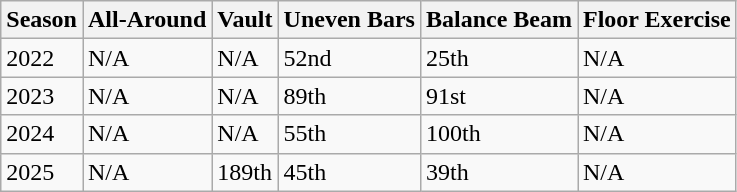<table class="wikitable">
<tr>
<th>Season</th>
<th>All-Around</th>
<th>Vault</th>
<th>Uneven Bars</th>
<th>Balance Beam</th>
<th>Floor Exercise</th>
</tr>
<tr>
<td>2022</td>
<td>N/A</td>
<td>N/A</td>
<td>52nd</td>
<td>25th</td>
<td>N/A</td>
</tr>
<tr>
<td>2023</td>
<td>N/A</td>
<td>N/A</td>
<td>89th</td>
<td>91st</td>
<td>N/A</td>
</tr>
<tr>
<td>2024</td>
<td>N/A</td>
<td>N/A</td>
<td>55th</td>
<td>100th</td>
<td>N/A</td>
</tr>
<tr>
<td>2025</td>
<td>N/A</td>
<td>189th</td>
<td>45th</td>
<td>39th</td>
<td>N/A</td>
</tr>
</table>
